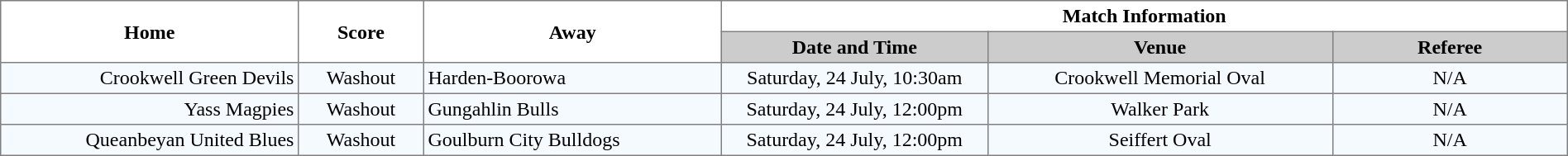<table border="1" cellpadding="3" cellspacing="0" width="100%" style="border-collapse:collapse;  text-align:center;">
<tr>
<th rowspan="2" width="19%">Home</th>
<th rowspan="2" width="8%">Score</th>
<th rowspan="2" width="19%">Away</th>
<th colspan="3">Match Information</th>
</tr>
<tr bgcolor="#CCCCCC">
<th width="17%">Date and Time</th>
<th width="22%">Venue</th>
<th width="50%">Referee</th>
</tr>
<tr style="text-align:center; background:#f5faff;">
<td align="right">Crookwell Green Devils </td>
<td>Washout</td>
<td align="left"> Harden-Boorowa</td>
<td>Saturday, 24 July, 10:30am</td>
<td>Crookwell Memorial Oval</td>
<td>N/A</td>
</tr>
<tr style="text-align:center; background:#f5faff;">
<td align="right">Yass Magpies </td>
<td>Washout</td>
<td align="left"> Gungahlin Bulls</td>
<td>Saturday, 24 July, 12:00pm</td>
<td>Walker Park</td>
<td>N/A</td>
</tr>
<tr style="text-align:center; background:#f5faff;">
<td align="right">Queanbeyan United Blues </td>
<td>Washout</td>
<td align="left"> Goulburn City Bulldogs</td>
<td>Saturday, 24 July, 12:00pm</td>
<td>Seiffert Oval</td>
<td>N/A</td>
</tr>
</table>
